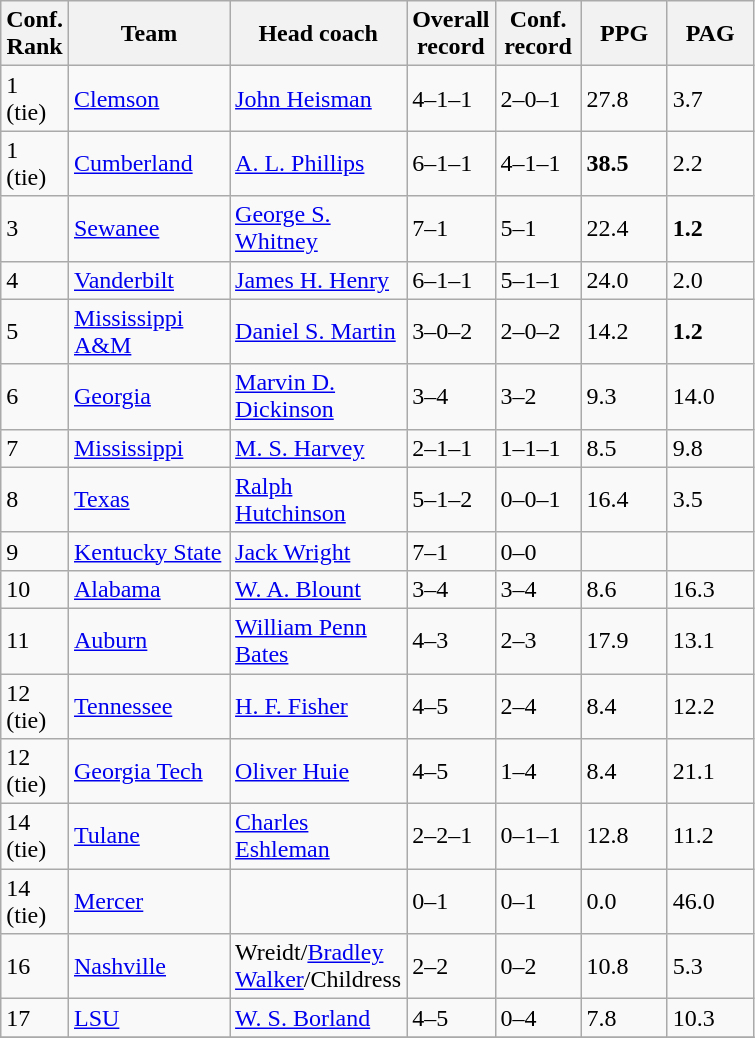<table class="sortable wikitable">
<tr>
<th width="25">Conf. Rank</th>
<th width="100">Team</th>
<th width="110">Head coach</th>
<th width="50">Overall record</th>
<th width="50">Conf. record</th>
<th width="50">PPG</th>
<th width="50">PAG</th>
</tr>
<tr align="left" bgcolor="">
<td>1 (tie)</td>
<td><a href='#'>Clemson</a></td>
<td><a href='#'>John Heisman</a></td>
<td>4–1–1</td>
<td>2–0–1</td>
<td>27.8</td>
<td>3.7</td>
</tr>
<tr align="left" bgcolor="">
<td>1 (tie)</td>
<td><a href='#'>Cumberland</a></td>
<td><a href='#'>A. L. Phillips</a></td>
<td>6–1–1</td>
<td>4–1–1</td>
<td><strong>38.5</strong></td>
<td>2.2</td>
</tr>
<tr align="left" bgcolor=""|- align="left" bgcolor="">
<td>3</td>
<td><a href='#'>Sewanee</a></td>
<td><a href='#'>George S. Whitney</a></td>
<td>7–1</td>
<td>5–1</td>
<td>22.4</td>
<td><strong>1.2</strong></td>
</tr>
<tr align="left" bgcolor="">
<td>4</td>
<td><a href='#'>Vanderbilt</a></td>
<td><a href='#'>James H. Henry</a></td>
<td>6–1–1</td>
<td>5–1–1</td>
<td>24.0</td>
<td>2.0</td>
</tr>
<tr align="left" bgcolor="">
<td>5</td>
<td><a href='#'>Mississippi A&M</a></td>
<td><a href='#'>Daniel S. Martin</a></td>
<td>3–0–2</td>
<td>2–0–2</td>
<td>14.2</td>
<td><strong>1.2</strong></td>
</tr>
<tr align="left" bgcolor="">
<td>6</td>
<td><a href='#'>Georgia</a></td>
<td><a href='#'>Marvin D. Dickinson</a></td>
<td>3–4</td>
<td>3–2</td>
<td>9.3</td>
<td>14.0</td>
</tr>
<tr align="left" bgcolor="">
<td>7</td>
<td><a href='#'>Mississippi</a></td>
<td><a href='#'>M. S. Harvey</a></td>
<td>2–1–1</td>
<td>1–1–1</td>
<td>8.5</td>
<td>9.8</td>
</tr>
<tr align="left" bgcolor="">
<td>8</td>
<td><a href='#'>Texas</a></td>
<td><a href='#'>Ralph Hutchinson</a></td>
<td>5–1–2</td>
<td>0–0–1</td>
<td>16.4</td>
<td>3.5</td>
</tr>
<tr align="left" bgcolor="">
<td>9</td>
<td><a href='#'>Kentucky State</a></td>
<td><a href='#'>Jack Wright</a></td>
<td>7–1</td>
<td>0–0</td>
<td></td>
<td></td>
</tr>
<tr align="left" bgcolor="">
<td>10</td>
<td><a href='#'>Alabama</a></td>
<td><a href='#'>W. A. Blount</a></td>
<td>3–4</td>
<td>3–4</td>
<td>8.6</td>
<td>16.3</td>
</tr>
<tr align="left" bgcolor="">
<td>11</td>
<td><a href='#'>Auburn</a></td>
<td><a href='#'>William Penn Bates</a></td>
<td>4–3</td>
<td>2–3</td>
<td>17.9</td>
<td>13.1</td>
</tr>
<tr align="left" bgcolor="">
<td>12 (tie)</td>
<td><a href='#'>Tennessee</a></td>
<td><a href='#'>H. F. Fisher</a></td>
<td>4–5</td>
<td>2–4</td>
<td>8.4</td>
<td>12.2</td>
</tr>
<tr align="left" bgcolor="">
<td>12 (tie)</td>
<td><a href='#'>Georgia Tech</a></td>
<td><a href='#'>Oliver Huie</a></td>
<td>4–5</td>
<td>1–4</td>
<td>8.4</td>
<td>21.1</td>
</tr>
<tr align="left" bgcolor="">
<td>14 (tie)</td>
<td><a href='#'>Tulane</a></td>
<td><a href='#'>Charles Eshleman</a></td>
<td>2–2–1</td>
<td>0–1–1</td>
<td>12.8</td>
<td>11.2</td>
</tr>
<tr align="left" bgcolor="">
<td>14 (tie)</td>
<td><a href='#'>Mercer</a></td>
<td></td>
<td>0–1</td>
<td>0–1</td>
<td>0.0</td>
<td>46.0</td>
</tr>
<tr align="left" bgcolor="">
<td>16</td>
<td><a href='#'>Nashville</a></td>
<td>Wreidt/<a href='#'>Bradley Walker</a>/Childress</td>
<td>2–2</td>
<td>0–2</td>
<td>10.8</td>
<td>5.3</td>
</tr>
<tr align="left" bgcolor="">
<td>17</td>
<td><a href='#'>LSU</a></td>
<td><a href='#'>W. S. Borland</a></td>
<td>4–5</td>
<td>0–4</td>
<td>7.8</td>
<td>10.3</td>
</tr>
<tr align="left" bgcolor="">
</tr>
</table>
